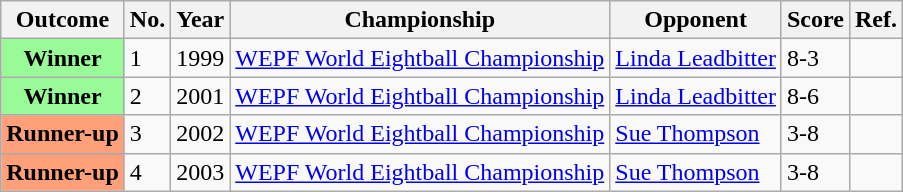<table class="wikitable">
<tr>
<th>Outcome</th>
<th>No.</th>
<th>Year</th>
<th>Championship</th>
<th>Opponent</th>
<th>Score</th>
<th>Ref.</th>
</tr>
<tr>
<th scope="row" style="background:#98FB98">Winner</th>
<td>1</td>
<td>1999</td>
<td><a href='#'>WEPF World Eightball Championship</a></td>
<td><a href='#'>Linda Leadbitter</a></td>
<td>8-3</td>
<td></td>
</tr>
<tr>
<th scope="row" style="background:#98FB98">Winner</th>
<td>2</td>
<td>2001</td>
<td><a href='#'>WEPF World Eightball Championship</a></td>
<td><a href='#'>Linda Leadbitter</a></td>
<td>8-6</td>
<td></td>
</tr>
<tr>
<th scope="row" style="background:#ffa07a;">Runner-up</th>
<td>3</td>
<td>2002</td>
<td><a href='#'>WEPF World Eightball Championship</a></td>
<td><a href='#'>Sue Thompson</a></td>
<td>3-8</td>
<td></td>
</tr>
<tr>
<th scope="row" style="background:#ffa07a;">Runner-up</th>
<td>4</td>
<td>2003</td>
<td><a href='#'>WEPF World Eightball Championship</a></td>
<td><a href='#'>Sue Thompson</a></td>
<td>3-8</td>
<td></td>
</tr>
</table>
